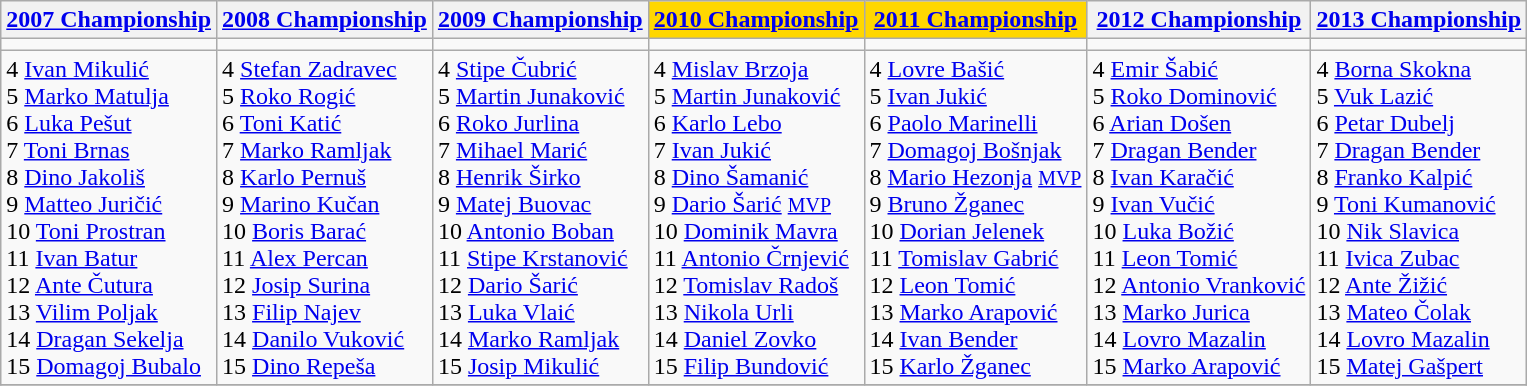<table class="wikitable">
<tr>
<th><a href='#'>2007 Championship</a></th>
<th><a href='#'>2008 Championship</a></th>
<th><a href='#'>2009 Championship</a></th>
<th style="background:gold;"><a href='#'>2010 Championship</a></th>
<th style="background:gold;"><a href='#'>2011 Championship</a></th>
<th><a href='#'>2012 Championship</a></th>
<th><a href='#'>2013 Championship</a></th>
</tr>
<tr>
<td></td>
<td></td>
<td></td>
<td></td>
<td></td>
<td></td>
<td></td>
</tr>
<tr>
<td valign=top>4 <a href='#'>Ivan Mikulić</a> <br>5 <a href='#'>Marko Matulja</a> <br>6 <a href='#'>Luka Pešut</a> <br>7 <a href='#'>Toni Brnas</a> <br>8 <a href='#'>Dino Jakoliš</a><br>9 <a href='#'>Matteo Juričić</a><br>10 <a href='#'>Toni Prostran</a> <br>11 <a href='#'>Ivan Batur</a><br>12 <a href='#'>Ante Čutura</a> <br>13 <a href='#'>Vilim Poljak</a> <br>14 <a href='#'>Dragan Sekelja</a> <br>15 <a href='#'>Domagoj Bubalo</a></td>
<td valign=top>4 <a href='#'>Stefan Zadravec</a><br>5 <a href='#'>Roko Rogić</a> <br>6 <a href='#'>Toni Katić</a> <br>7 <a href='#'>Marko Ramljak</a> <br>8 <a href='#'>Karlo Pernuš</a><br>9 <a href='#'>Marino Kučan</a><br>10 <a href='#'>Boris Barać</a> <br>11 <a href='#'>Alex Percan</a><br>12 <a href='#'>Josip Surina</a> <br>13 <a href='#'>Filip Najev</a> <br>14 <a href='#'>Danilo Vuković</a> <br>15 <a href='#'>Dino Repeša</a></td>
<td valign=top>4 <a href='#'>Stipe Čubrić</a> <br>5 <a href='#'>Martin Junaković</a> <br>6 <a href='#'>Roko Jurlina</a> <br>7 <a href='#'>Mihael Marić</a> <br>8 <a href='#'>Henrik Širko</a><br>9 <a href='#'>Matej Buovac</a><br>10 <a href='#'>Antonio Boban</a> <br>11 <a href='#'>Stipe Krstanović</a><br>12 <a href='#'>Dario Šarić</a> <br>13 <a href='#'>Luka Vlaić</a> <br>14 <a href='#'>Marko Ramljak</a> <br>15 <a href='#'>Josip Mikulić</a></td>
<td valign=top>4 <a href='#'>Mislav Brzoja</a> <br>5 <a href='#'>Martin Junaković</a> <br>6 <a href='#'>Karlo Lebo</a> <br>7 <a href='#'>Ivan Jukić</a> <br>8 <a href='#'>Dino Šamanić</a><br>9 <a href='#'>Dario Šarić</a> <small><a href='#'>MVP</a></small><br>10 <a href='#'>Dominik Mavra</a> <br>11 <a href='#'>Antonio Črnjević</a><br>12 <a href='#'>Tomislav Radoš</a> <br>13 <a href='#'>Nikola Urli</a> <br>14 <a href='#'>Daniel Zovko</a> <br>15 <a href='#'>Filip Bundović</a></td>
<td valign=top>4 <a href='#'>Lovre Bašić</a> <br>5 <a href='#'>Ivan Jukić</a> <br>6 <a href='#'>Paolo Marinelli</a> <br>7 <a href='#'>Domagoj Bošnjak</a> <br>8 <a href='#'>Mario Hezonja</a> <small><a href='#'>MVP</a></small><br>9 <a href='#'>Bruno Žganec</a><br>10 <a href='#'>Dorian Jelenek</a> <br>11 <a href='#'>Tomislav Gabrić</a><br>12 <a href='#'>Leon Tomić</a> <br>13 <a href='#'>Marko Arapović</a> <br>14 <a href='#'>Ivan Bender</a> <br>15 <a href='#'>Karlo Žganec</a></td>
<td valign=top>4 <a href='#'>Emir Šabić</a> <br>5 <a href='#'>Roko Dominović</a> <br>6 <a href='#'>Arian Došen</a> <br>7 <a href='#'>Dragan Bender</a> <br>8 <a href='#'>Ivan Karačić</a><br>9 <a href='#'>Ivan Vučić</a><br>10 <a href='#'>Luka Božić</a> <br>11 <a href='#'>Leon Tomić</a><br>12 <a href='#'>Antonio Vranković</a> <br>13 <a href='#'>Marko Jurica</a> <br>14 <a href='#'>Lovro Mazalin</a> <br>15 <a href='#'>Marko Arapović</a></td>
<td valign=top>4 <a href='#'>Borna Skokna</a> <br>5 <a href='#'>Vuk Lazić</a> <br>6 <a href='#'>Petar Dubelj</a> <br>7 <a href='#'>Dragan Bender</a> <br>8 <a href='#'>Franko Kalpić</a><br>9 <a href='#'>Toni Kumanović</a><br>10 <a href='#'>Nik Slavica</a> <br>11 <a href='#'>Ivica Zubac</a><br>12 <a href='#'>Ante Žižić</a> <br>13 <a href='#'>Mateo Čolak</a> <br>14 <a href='#'>Lovro Mazalin</a><br>15 <a href='#'>Matej Gašpert</a></td>
</tr>
<tr>
</tr>
</table>
